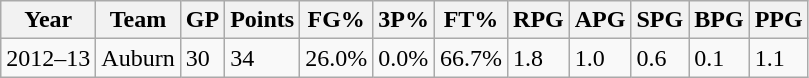<table class="wikitable">
<tr>
<th>Year</th>
<th>Team</th>
<th>GP</th>
<th>Points</th>
<th>FG%</th>
<th>3P%</th>
<th>FT%</th>
<th>RPG</th>
<th>APG</th>
<th>SPG</th>
<th>BPG</th>
<th>PPG</th>
</tr>
<tr>
<td>2012–13</td>
<td>Auburn</td>
<td>30</td>
<td>34</td>
<td>26.0%</td>
<td>0.0%</td>
<td>66.7%</td>
<td>1.8</td>
<td>1.0</td>
<td>0.6</td>
<td>0.1</td>
<td>1.1</td>
</tr>
</table>
